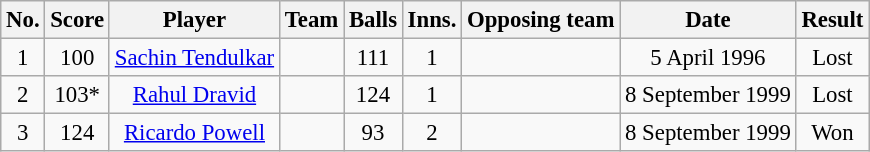<table class="wikitable sortable" style="font-size:95%">
<tr>
<th>No.</th>
<th>Score</th>
<th>Player</th>
<th>Team</th>
<th>Balls</th>
<th>Inns.</th>
<th>Opposing team</th>
<th>Date</th>
<th>Result</th>
</tr>
<tr align="center">
<td>1</td>
<td>100</td>
<td><a href='#'>Sachin Tendulkar</a></td>
<td></td>
<td>111</td>
<td>1</td>
<td></td>
<td>5 April 1996</td>
<td>Lost</td>
</tr>
<tr align="center">
<td>2</td>
<td>103*</td>
<td><a href='#'>Rahul Dravid</a></td>
<td></td>
<td>124</td>
<td>1</td>
<td></td>
<td>8 September 1999</td>
<td>Lost</td>
</tr>
<tr align="center">
<td>3</td>
<td>124</td>
<td><a href='#'>Ricardo Powell</a></td>
<td></td>
<td>93</td>
<td>2</td>
<td></td>
<td>8 September 1999</td>
<td>Won</td>
</tr>
</table>
